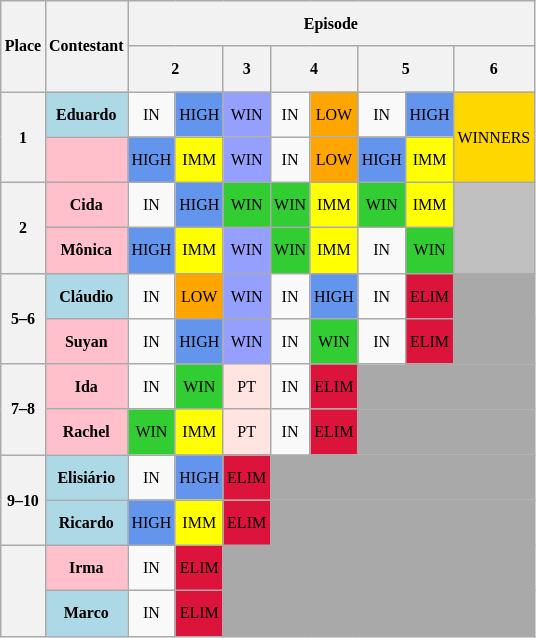<table class="wikitable" style="text-align: center; font-size: 8pt; line-height:25px;">
<tr>
<th rowspan="02">Place</th>
<th rowspan="02">Contestant</th>
<th colspan="8">Episode</th>
</tr>
<tr>
<th colspan=2>2</th>
<th>3</th>
<th colspan=2>4</th>
<th colspan=2>5</th>
<th>6</th>
</tr>
<tr>
<th rowspan=2>1</th>
<td style="background:#ADD8E6"><strong>Eduardo</strong></td>
<td>IN</td>
<td bgcolor="6495ED">HIGH</td>
<td bgcolor="959FFD">WIN</td>
<td>IN</td>
<td bgcolor="FFA500">LOW</td>
<td>IN</td>
<td bgcolor="6495ED">HIGH</td>
<td rowspan="2" bgcolor="FFD700">WINNERS</td>
</tr>
<tr>
<td style="background:#FFC0CB"><strong></strong></td>
<td bgcolor="6495ED">HIGH</td>
<td bgcolor="FFFF00">IMM</td>
<td bgcolor="959FFD">WIN</td>
<td>IN</td>
<td bgcolor="FFA500">LOW</td>
<td bgcolor="6495ED">HIGH</td>
<td bgcolor="FFFF00">IMM</td>
</tr>
<tr>
<th rowspan=2>2</th>
<td style="background:#FFC0CB"><strong>Cida</strong></td>
<td>IN</td>
<td bgcolor="6495ED">HIGH</td>
<td bgcolor="32CD32">WIN</td>
<td bgcolor="32CD32">WIN</td>
<td bgcolor="FFFF00">IMM</td>
<td bgcolor="32CD32">WIN</td>
<td bgcolor="FFFF00">IMM</td>
<td rowspan="2" bgcolor="C0C0C0"></td>
</tr>
<tr>
<td style="background:#FFC0CB"><strong>Mônica</strong></td>
<td bgcolor="6495ED">HIGH</td>
<td bgcolor="FFFF00">IMM</td>
<td bgcolor="959FFD">WIN</td>
<td bgcolor="32CD32">WIN</td>
<td bgcolor="FFFF00">IMM</td>
<td>IN</td>
<td bgcolor="32CD32">WIN</td>
</tr>
<tr>
<th rowspan=2>5–6</th>
<td style="background:#ADD8E6"><strong>Cláudio</strong></td>
<td>IN</td>
<td bgcolor="FFA500">LOW</td>
<td bgcolor="959FFD">WIN</td>
<td>IN</td>
<td bgcolor="6495ED">HIGH</td>
<td>IN</td>
<td bgcolor="DC143C">ELIM</td>
<td bgcolor="A9A9A9"></td>
</tr>
<tr>
<td style="background:#FFC0CB"><strong>Suyan</strong></td>
<td>IN</td>
<td bgcolor="6495ED">HIGH</td>
<td bgcolor="959FFD">WIN</td>
<td>IN</td>
<td bgcolor="32CD32">WIN</td>
<td>IN</td>
<td bgcolor="DC143C">ELIM</td>
<td bgcolor="A9A9A9"></td>
</tr>
<tr>
<th rowspan=2>7–8</th>
<td style="background:#FFC0CB"><strong>Ida</strong></td>
<td>IN</td>
<td bgcolor="32CD32">WIN</td>
<td bgcolor="FFE4E1">PT</td>
<td>IN</td>
<td bgcolor="DC143C">ELIM</td>
<td colspan="3" bgcolor="A9A9A9"></td>
</tr>
<tr>
<td style="background:#FFC0CB"><strong>Rachel</strong></td>
<td bgcolor="32CD32">WIN</td>
<td bgcolor="FFFF00">IMM</td>
<td bgcolor="FFE4E1">PT</td>
<td>IN</td>
<td bgcolor="DC143C">ELIM</td>
<td colspan="3" bgcolor="A9A9A9"></td>
</tr>
<tr>
<th rowspan=2>9–10</th>
<td style="background:#ADD8E6"><strong>Elisiário</strong></td>
<td>IN</td>
<td bgcolor="6495ED">HIGH</td>
<td bgcolor="DC143C">ELIM</td>
<td colspan="5" bgcolor="A9A9A9"></td>
</tr>
<tr>
<td style="background:#ADD8E6"><strong>Ricardo</strong></td>
<td bgcolor="6495ED">HIGH</td>
<td bgcolor="FFFF00">IMM</td>
<td bgcolor="DC143C">ELIM</td>
<td colspan="5" bgcolor="A9A9A9"></td>
</tr>
<tr>
<th rowspan=2></th>
<td style="background:#FFC0CB"><strong>Irma</strong></td>
<td>IN</td>
<td bgcolor="DC143C">ELIM</td>
<td colspan="6" bgcolor="A9A9A9"></td>
</tr>
<tr>
<td style="background:#ADD8E6"><strong>Marco</strong></td>
<td>IN</td>
<td bgcolor="DC143C">ELIM</td>
<td colspan="6" bgcolor="A9A9A9"></td>
</tr>
</table>
